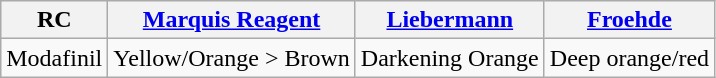<table class="wikitable">
<tr>
<th>RC</th>
<th><a href='#'>Marquis Reagent</a></th>
<th><a href='#'>Liebermann</a></th>
<th><a href='#'>Froehde</a></th>
</tr>
<tr>
<td>Modafinil</td>
<td>Yellow/Orange > Brown</td>
<td>Darkening Orange</td>
<td>Deep orange/red</td>
</tr>
</table>
